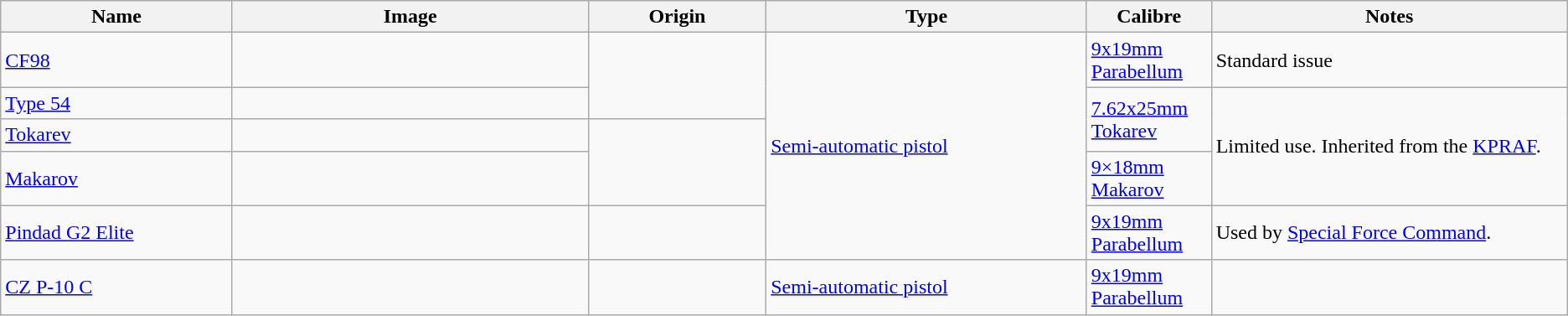<table class="wikitable sortable">
<tr>
<th style="text-align: center; width:13%;">Name</th>
<th style="text-align: center; width:20%;">Image</th>
<th style="text-align: center; width:10%;">Origin</th>
<th style="text-align: center; width:18%;">Type</th>
<th style="text-align: center; width:7%;">Calibre</th>
<th style="text-align: center; width:20%;">Notes</th>
</tr>
<tr>
<td><a href='#'>CF98</a></td>
<td></td>
<td rowspan="2"></td>
<td rowspan="5"><a href='#'>Semi-automatic pistol</a></td>
<td><a href='#'>9x19mm Parabellum</a></td>
<td>Standard issue </td>
</tr>
<tr>
<td><a href='#'>Type 54</a></td>
<td></td>
<td rowspan="2"><a href='#'>7.62x25mm Tokarev</a></td>
<td rowspan="3">Limited use. Inherited from the <a href='#'>KPRAF</a>.</td>
</tr>
<tr>
<td><a href='#'>Tokarev</a></td>
<td></td>
<td rowspan="2"></td>
</tr>
<tr>
<td><a href='#'>Makarov</a></td>
<td></td>
<td><a href='#'>9×18mm Makarov</a></td>
</tr>
<tr>
<td><a href='#'>Pindad G2 Elite</a></td>
<td></td>
<td></td>
<td><a href='#'>9x19mm Parabellum</a></td>
<td>Used by <a href='#'>Special Force Command</a>.</td>
</tr>
<tr>
<td><a href='#'>CZ P-10 C</a></td>
<td></td>
<td></td>
<td rowspan="4"><a href='#'>Semi-automatic pistol</a></td>
<td><a href='#'>9x19mm Parabellum</a></td>
<td></td>
</tr>
</table>
